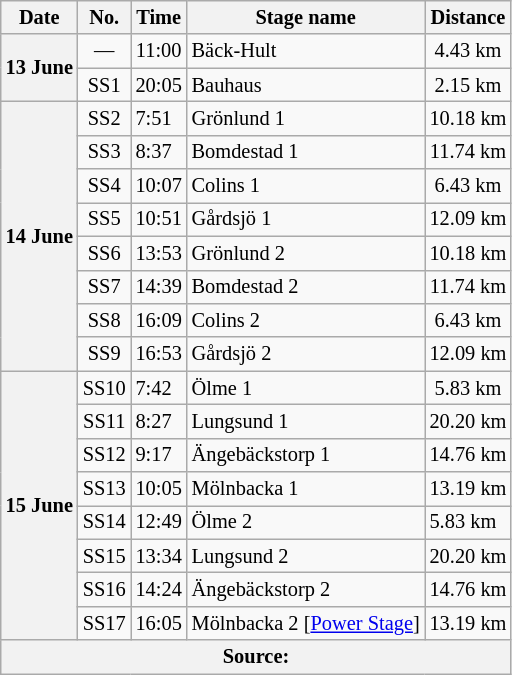<table class="wikitable" style="font-size: 85%;">
<tr>
<th>Date</th>
<th>No.</th>
<th>Time</th>
<th>Stage name</th>
<th>Distance</th>
</tr>
<tr>
<th rowspan="2">13 June</th>
<td align="center">—</td>
<td align="center">11:00</td>
<td>Bäck-Hult</td>
<td align="center">4.43 km</td>
</tr>
<tr>
<td align="center">SS1</td>
<td>20:05</td>
<td>Bauhaus</td>
<td align="center">2.15 km</td>
</tr>
<tr>
<th rowspan="8">14 June</th>
<td align="center">SS2</td>
<td>7:51</td>
<td>Grönlund 1</td>
<td align="center">10.18 km</td>
</tr>
<tr>
<td align="center">SS3</td>
<td>8:37</td>
<td>Bomdestad 1</td>
<td align="center">11.74 km</td>
</tr>
<tr>
<td align="center">SS4</td>
<td>10:07</td>
<td>Colins 1</td>
<td align="center">6.43 km</td>
</tr>
<tr>
<td align="center">SS5</td>
<td>10:51</td>
<td>Gårdsjö 1</td>
<td align="center">12.09 km</td>
</tr>
<tr>
<td align="center">SS6</td>
<td>13:53</td>
<td>Grönlund 2</td>
<td align="center">10.18 km</td>
</tr>
<tr>
<td align="center">SS7</td>
<td>14:39</td>
<td>Bomdestad 2</td>
<td align="center">11.74 km</td>
</tr>
<tr>
<td align="center">SS8</td>
<td>16:09</td>
<td>Colins 2</td>
<td align="center">6.43 km</td>
</tr>
<tr>
<td align="center">SS9</td>
<td>16:53</td>
<td>Gårdsjö 2</td>
<td align="center">12.09 km</td>
</tr>
<tr>
<th rowspan="8">15 June</th>
<td align="center">SS10</td>
<td>7:42</td>
<td>Ölme 1</td>
<td align="center">5.83 km</td>
</tr>
<tr>
<td align="center">SS11</td>
<td>8:27</td>
<td>Lungsund 1</td>
<td align="center">20.20 km</td>
</tr>
<tr>
<td align="center">SS12</td>
<td>9:17</td>
<td>Ängebäckstorp 1</td>
<td align="center">14.76 km</td>
</tr>
<tr>
<td align="center">SS13</td>
<td>10:05</td>
<td>Mölnbacka 1</td>
<td align="center">13.19 km</td>
</tr>
<tr>
<td>SS14</td>
<td>12:49</td>
<td>Ölme 2</td>
<td>5.83 km</td>
</tr>
<tr>
<td>SS15</td>
<td>13:34</td>
<td>Lungsund 2</td>
<td>20.20 km</td>
</tr>
<tr>
<td>SS16</td>
<td>14:24</td>
<td>Ängebäckstorp 2</td>
<td>14.76 km</td>
</tr>
<tr>
<td>SS17</td>
<td>16:05</td>
<td>Mölnbacka 2 [<a href='#'>Power Stage</a>]</td>
<td>13.19 km</td>
</tr>
<tr>
<th colspan="5">Source:</th>
</tr>
</table>
